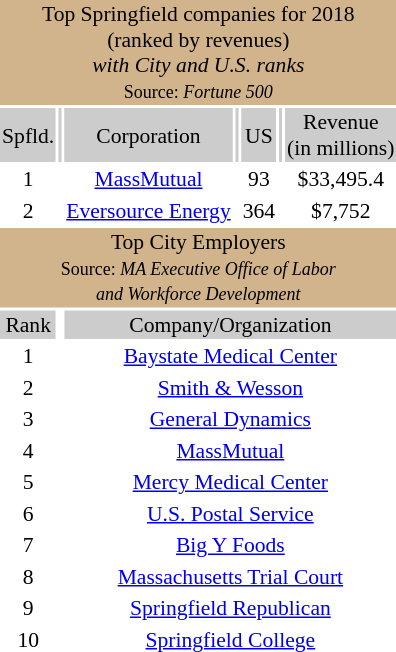<table class="toc" style="float:left; font-size:90%; text-align:center; margin:1em;">
<tr>
<td colspan="7" style="background:tan;">Top Springfield companies for 2018<br>(ranked by revenues)<br><em>with City and U.S. ranks</em><br><small>Source: <em>Fortune 500</em></small></td>
</tr>
<tr style="background:#ccc;">
<td>Spfld.</td>
<td></td>
<td style="background:#ccc;">Corporation</td>
<td></td>
<td style="background:#ccc;">US</td>
<td></td>
<td style="background:#ccc;">Revenue<br>(in millions)</td>
</tr>
<tr>
<td>1</td>
<td></td>
<td><a href='#'>MassMutual</a></td>
<td></td>
<td>93</td>
<td></td>
<td>$33,495.4</td>
</tr>
<tr>
<td>2</td>
<td></td>
<td><a href='#'>Eversource Energy</a></td>
<td></td>
<td>364</td>
<td></td>
<td>$7,752</td>
</tr>
<tr>
<td colspan=7 style="background:tan;">Top City Employers<br><small>Source: <em>MA Executive Office of Labor<br> and Workforce Development</em></small></td>
</tr>
<tr>
<td style="background:#ccc;">Rank</td>
<td></td>
<td colspan="5" style="background:#ccc;">Company/Organization</td>
<td></td>
</tr>
<tr>
<td>1</td>
<td></td>
<td colspan=5><a href='#'>Baystate Medical Center</a></td>
</tr>
<tr>
<td>2</td>
<td></td>
<td colspan=5><a href='#'>Smith & Wesson</a></td>
</tr>
<tr>
<td>3</td>
<td></td>
<td colspan=5><a href='#'>General Dynamics</a></td>
</tr>
<tr>
<td>4</td>
<td></td>
<td colspan=5><a href='#'>MassMutual</a></td>
</tr>
<tr>
<td>5</td>
<td></td>
<td colspan=5><a href='#'>Mercy Medical Center</a></td>
</tr>
<tr>
<td>6</td>
<td></td>
<td colspan=5><a href='#'>U.S. Postal Service</a></td>
</tr>
<tr>
<td>7</td>
<td></td>
<td colspan=5><a href='#'>Big Y Foods</a></td>
</tr>
<tr>
<td>8</td>
<td></td>
<td colspan=5><a href='#'>Massachusetts Trial Court</a></td>
</tr>
<tr>
<td>9</td>
<td></td>
<td colspan=5><a href='#'>Springfield Republican</a></td>
</tr>
<tr>
<td>10</td>
<td></td>
<td colspan=5><a href='#'>Springfield College</a></td>
</tr>
</table>
